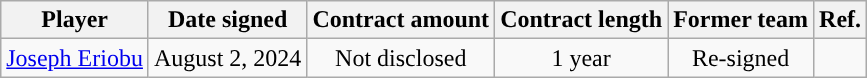<table class="wikitable sortable sortable">
<tr>
<th>Player</th>
<th>Date signed</th>
<th>Contract amount</th>
<th>Contract length</th>
<th>Former team</th>
<th>Ref.</th>
</tr>
<tr>
<td align=center><a href='#'>Joseph Eriobu</a></td>
<td align=center>August 2, 2024</td>
<td align=center>Not disclosed</td>
<td align=center>1 year</td>
<td align=center>Re-signed</td>
<td align=center></td>
</tr>
</table>
